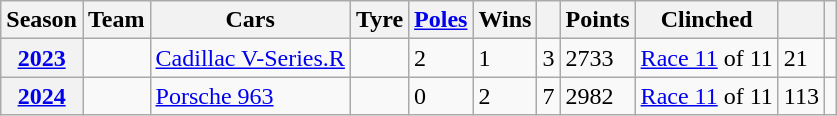<table class="wikitable">
<tr>
<th>Season</th>
<th>Team</th>
<th>Cars</th>
<th>Tyre</th>
<th><a href='#'>Poles</a></th>
<th>Wins</th>
<th></th>
<th>Points</th>
<th>Clinched</th>
<th></th>
<th></th>
</tr>
<tr>
<th><a href='#'>2023</a></th>
<td></td>
<td><a href='#'>Cadillac V-Series.R</a></td>
<td></td>
<td>2</td>
<td>1</td>
<td>3</td>
<td>2733</td>
<td><a href='#'>Race 11</a> of 11</td>
<td>21</td>
<td></td>
</tr>
<tr>
<th><a href='#'>2024</a></th>
<td></td>
<td><a href='#'>Porsche 963</a></td>
<td></td>
<td>0</td>
<td>2</td>
<td>7</td>
<td>2982</td>
<td><a href='#'>Race 11</a> of 11</td>
<td>113</td>
<td></td>
</tr>
</table>
